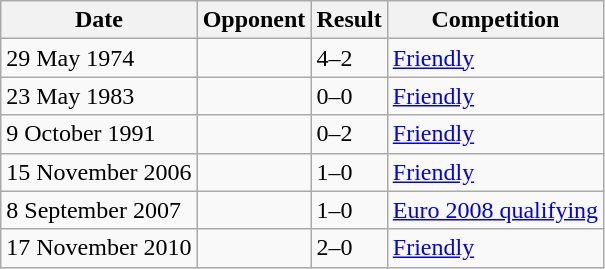<table class="wikitable">
<tr>
<th>Date</th>
<th>Opponent</th>
<th>Result</th>
<th>Competition</th>
</tr>
<tr>
<td>29 May 1974</td>
<td></td>
<td>4–2</td>
<td><a href='#'>Friendly</a></td>
</tr>
<tr>
<td>23 May 1983</td>
<td></td>
<td>0–0</td>
<td><a href='#'>Friendly</a></td>
</tr>
<tr>
<td>9 October 1991</td>
<td></td>
<td>0–2</td>
<td><a href='#'>Friendly</a></td>
</tr>
<tr>
<td>15 November 2006</td>
<td></td>
<td>1–0</td>
<td><a href='#'>Friendly</a></td>
</tr>
<tr>
<td>8 September 2007</td>
<td></td>
<td>1–0</td>
<td><a href='#'>Euro 2008 qualifying</a></td>
</tr>
<tr>
<td>17 November 2010</td>
<td></td>
<td>2–0</td>
<td><a href='#'>Friendly</a></td>
</tr>
</table>
